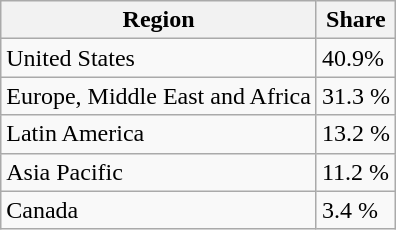<table class="wikitable floatright">
<tr>
<th>Region</th>
<th>Share</th>
</tr>
<tr>
<td>United States</td>
<td>40.9%</td>
</tr>
<tr>
<td>Europe, Middle East and Africa</td>
<td>31.3 %</td>
</tr>
<tr>
<td>Latin America</td>
<td>13.2 %</td>
</tr>
<tr>
<td>Asia Pacific</td>
<td>11.2 %</td>
</tr>
<tr>
<td>Canada</td>
<td>3.4 %</td>
</tr>
</table>
